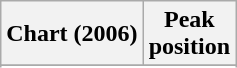<table class="wikitable sortable plainrowheaders" style="text-align:center">
<tr>
<th scope="col">Chart (2006)</th>
<th scope="col">Peak<br> position</th>
</tr>
<tr>
</tr>
<tr>
</tr>
</table>
